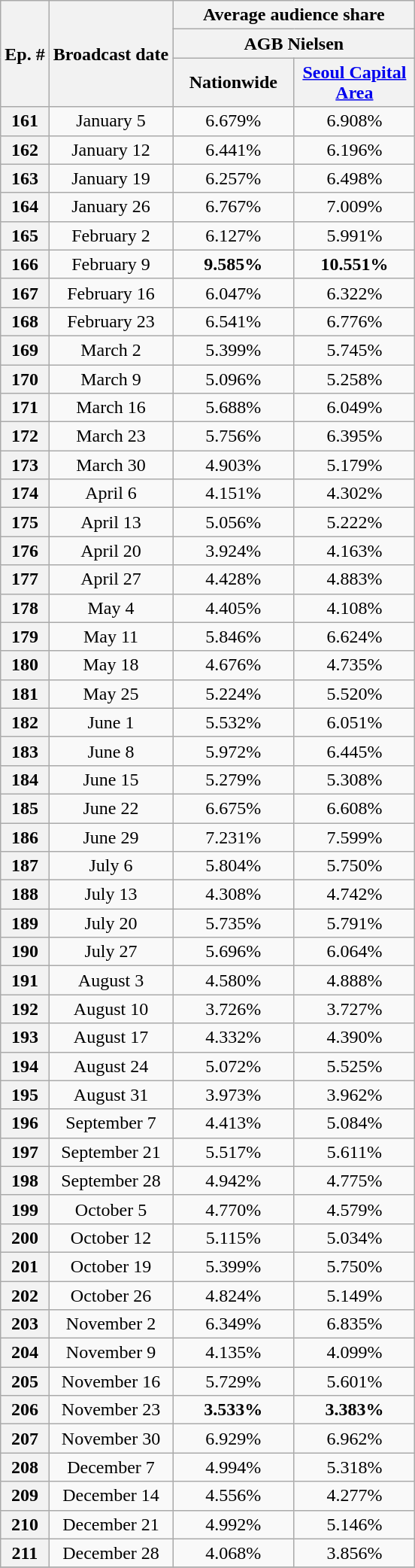<table class="wikitable" style="text-align:center">
<tr>
<th rowspan="3">Ep. #</th>
<th rowspan="3">Broadcast date</th>
<th colspan="3">Average audience share</th>
</tr>
<tr>
<th colspan="2">AGB Nielsen</th>
</tr>
<tr>
<th width=100>Nationwide</th>
<th width=100><a href='#'>Seoul Capital Area</a></th>
</tr>
<tr>
<th>161</th>
<td>January 5</td>
<td>6.679%</td>
<td>6.908%</td>
</tr>
<tr>
<th>162</th>
<td>January 12</td>
<td>6.441%</td>
<td>6.196%</td>
</tr>
<tr>
<th>163</th>
<td>January 19</td>
<td>6.257%</td>
<td>6.498%</td>
</tr>
<tr>
<th>164</th>
<td>January 26</td>
<td>6.767%</td>
<td>7.009%</td>
</tr>
<tr>
<th>165</th>
<td>February 2</td>
<td>6.127%</td>
<td>5.991%</td>
</tr>
<tr>
<th>166</th>
<td>February 9</td>
<td><span><strong>9.585%</strong></span></td>
<td><span><strong>10.551%</strong></span></td>
</tr>
<tr>
<th>167</th>
<td>February 16</td>
<td>6.047%</td>
<td>6.322%</td>
</tr>
<tr>
<th>168</th>
<td>February 23</td>
<td>6.541%</td>
<td>6.776%</td>
</tr>
<tr>
<th>169</th>
<td>March 2</td>
<td>5.399%</td>
<td>5.745%</td>
</tr>
<tr>
<th>170</th>
<td>March 9</td>
<td>5.096%</td>
<td>5.258%</td>
</tr>
<tr>
<th>171</th>
<td>March 16</td>
<td>5.688%</td>
<td>6.049%</td>
</tr>
<tr>
<th>172</th>
<td>March 23</td>
<td>5.756%</td>
<td>6.395%</td>
</tr>
<tr>
<th>173</th>
<td>March 30</td>
<td>4.903%</td>
<td>5.179%</td>
</tr>
<tr>
<th>174</th>
<td>April 6</td>
<td>4.151%</td>
<td>4.302%</td>
</tr>
<tr>
<th>175</th>
<td>April 13</td>
<td>5.056%</td>
<td>5.222%</td>
</tr>
<tr>
<th>176</th>
<td>April 20</td>
<td>3.924%</td>
<td>4.163%</td>
</tr>
<tr>
<th>177</th>
<td>April 27</td>
<td>4.428%</td>
<td>4.883%</td>
</tr>
<tr>
<th>178</th>
<td>May 4</td>
<td>4.405%</td>
<td>4.108%</td>
</tr>
<tr>
<th>179</th>
<td>May 11</td>
<td>5.846%</td>
<td>6.624%</td>
</tr>
<tr>
<th>180</th>
<td>May 18</td>
<td>4.676%</td>
<td>4.735%</td>
</tr>
<tr>
<th>181</th>
<td>May 25</td>
<td>5.224%</td>
<td>5.520%</td>
</tr>
<tr>
<th>182</th>
<td>June 1</td>
<td>5.532%</td>
<td>6.051%</td>
</tr>
<tr>
<th>183</th>
<td>June 8</td>
<td>5.972%</td>
<td>6.445%</td>
</tr>
<tr>
<th>184</th>
<td>June 15</td>
<td>5.279%</td>
<td>5.308%</td>
</tr>
<tr>
<th>185</th>
<td>June 22</td>
<td>6.675%</td>
<td>6.608%</td>
</tr>
<tr>
<th>186</th>
<td>June 29</td>
<td>7.231%</td>
<td>7.599%</td>
</tr>
<tr>
<th>187</th>
<td>July 6</td>
<td>5.804%</td>
<td>5.750%</td>
</tr>
<tr>
<th>188</th>
<td>July 13</td>
<td>4.308%</td>
<td>4.742%</td>
</tr>
<tr>
<th>189</th>
<td>July 20</td>
<td>5.735%</td>
<td>5.791%</td>
</tr>
<tr>
<th>190</th>
<td>July 27</td>
<td>5.696%</td>
<td>6.064%</td>
</tr>
<tr>
<th>191</th>
<td>August 3</td>
<td>4.580%</td>
<td>4.888%</td>
</tr>
<tr>
<th>192</th>
<td>August 10</td>
<td>3.726%</td>
<td>3.727%</td>
</tr>
<tr>
<th>193</th>
<td>August 17</td>
<td>4.332%</td>
<td>4.390%</td>
</tr>
<tr>
<th>194</th>
<td>August 24</td>
<td>5.072%</td>
<td>5.525%</td>
</tr>
<tr>
<th>195</th>
<td>August 31</td>
<td>3.973%</td>
<td>3.962%</td>
</tr>
<tr>
<th>196</th>
<td>September 7</td>
<td>4.413%</td>
<td>5.084%</td>
</tr>
<tr>
<th>197</th>
<td>September 21</td>
<td>5.517%</td>
<td>5.611%</td>
</tr>
<tr>
<th>198</th>
<td>September 28</td>
<td>4.942%</td>
<td>4.775%</td>
</tr>
<tr>
<th>199</th>
<td>October 5</td>
<td>4.770%</td>
<td>4.579%</td>
</tr>
<tr>
<th>200</th>
<td>October 12</td>
<td>5.115%</td>
<td>5.034%</td>
</tr>
<tr>
<th>201</th>
<td>October 19</td>
<td>5.399%</td>
<td>5.750%</td>
</tr>
<tr>
<th>202</th>
<td>October 26</td>
<td>4.824%</td>
<td>5.149%</td>
</tr>
<tr>
<th>203</th>
<td>November 2</td>
<td>6.349%</td>
<td>6.835%</td>
</tr>
<tr>
<th>204</th>
<td>November 9</td>
<td>4.135%</td>
<td>4.099%</td>
</tr>
<tr>
<th>205</th>
<td>November 16</td>
<td>5.729%</td>
<td>5.601%</td>
</tr>
<tr>
<th>206</th>
<td>November 23</td>
<td><span><strong>3.533%</strong></span></td>
<td><span><strong>3.383%</strong></span></td>
</tr>
<tr>
<th>207</th>
<td>November 30</td>
<td>6.929%</td>
<td>6.962%</td>
</tr>
<tr>
<th>208</th>
<td>December 7</td>
<td>4.994%</td>
<td>5.318%</td>
</tr>
<tr>
<th>209</th>
<td>December 14</td>
<td>4.556%</td>
<td>4.277%</td>
</tr>
<tr>
<th>210</th>
<td>December 21</td>
<td>4.992%</td>
<td>5.146%</td>
</tr>
<tr>
<th>211</th>
<td>December 28</td>
<td>4.068%</td>
<td>3.856%</td>
</tr>
<tr>
</tr>
</table>
